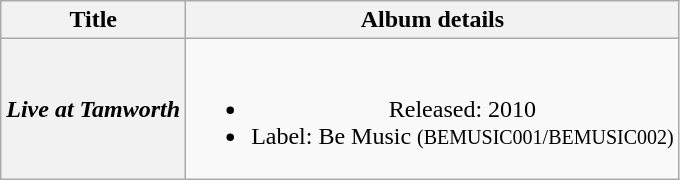<table class="wikitable plainrowheaders" style="text-align:center;">
<tr>
<th>Title</th>
<th>Album details</th>
</tr>
<tr>
<th scope="row"><em>Live at Tamworth</em></th>
<td><br><ul><li>Released: 2010</li><li>Label: Be Music <small>(BEMUSIC001/BEMUSIC002)</small></li></ul></td>
</tr>
</table>
